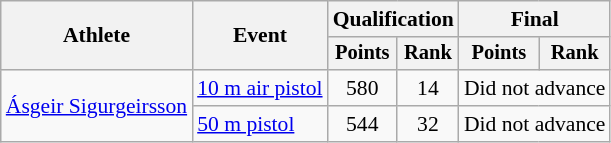<table class="wikitable" style="font-size:90%">
<tr>
<th rowspan=2>Athlete</th>
<th rowspan=2>Event</th>
<th colspan=2>Qualification</th>
<th colspan=2>Final</th>
</tr>
<tr style="font-size:95%">
<th>Points</th>
<th>Rank</th>
<th>Points</th>
<th>Rank</th>
</tr>
<tr align=center>
<td rowspan=2 align=left><a href='#'>Ásgeir Sigurgeirsson</a></td>
<td align=left><a href='#'>10 m air pistol</a></td>
<td>580</td>
<td>14</td>
<td colspan=2>Did not advance</td>
</tr>
<tr align=center>
<td align=left><a href='#'>50 m pistol</a></td>
<td>544</td>
<td>32</td>
<td colspan=2>Did not advance</td>
</tr>
</table>
